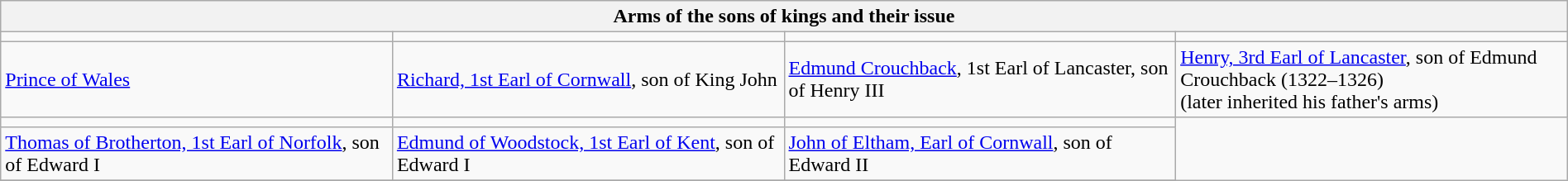<table class="wikitable" width="100%">
<tr>
<th align=center colspan=4>Arms of the sons of kings and their issue</th>
</tr>
<tr>
<td align=center width="25%"></td>
<td align=center width="25%"></td>
<td align=center width="25%"></td>
<td align=center width="25%"></td>
</tr>
<tr>
<td><a href='#'>Prince of Wales</a></td>
<td><a href='#'>Richard, 1st Earl of Cornwall</a>, son of King John</td>
<td><a href='#'>Edmund Crouchback</a>, 1st Earl of Lancaster, son of Henry III</td>
<td><a href='#'>Henry, 3rd Earl of Lancaster</a>, son of Edmund Crouchback (1322–1326)<br>(later inherited his father's arms)</td>
</tr>
<tr>
<td align=center width="25%"></td>
<td align=center width="25%"></td>
<td align=center width="25%"></td>
</tr>
<tr>
<td><a href='#'>Thomas of Brotherton, 1st Earl of Norfolk</a>, son of Edward I</td>
<td><a href='#'>Edmund of Woodstock, 1st Earl of Kent</a>, son of Edward I</td>
<td><a href='#'>John of Eltham, Earl of Cornwall</a>, son of Edward II</td>
</tr>
<tr>
</tr>
</table>
